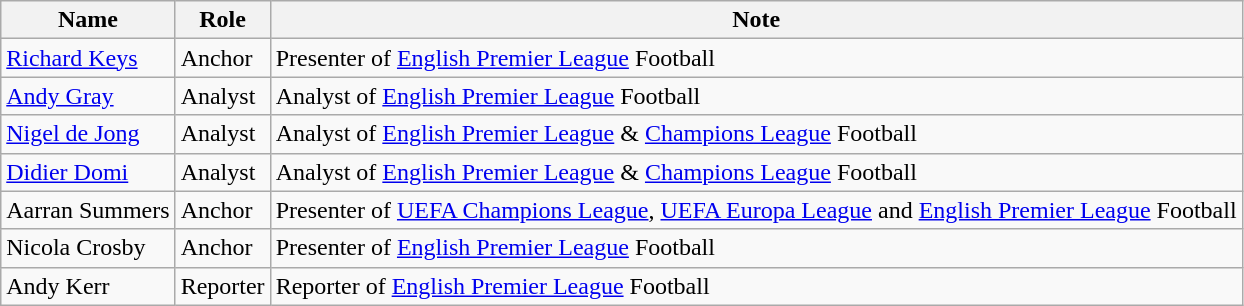<table class="wikitable">
<tr>
<th>Name</th>
<th>Role</th>
<th>Note</th>
</tr>
<tr>
<td><a href='#'>Richard Keys</a></td>
<td>Anchor</td>
<td>Presenter of <a href='#'>English Premier League</a> Football</td>
</tr>
<tr>
<td><a href='#'>Andy Gray</a></td>
<td>Analyst</td>
<td>Analyst of <a href='#'>English Premier League</a> Football</td>
</tr>
<tr>
<td><a href='#'>Nigel de Jong</a></td>
<td>Analyst</td>
<td>Analyst of <a href='#'>English Premier League</a> & <a href='#'>Champions League</a> Football</td>
</tr>
<tr>
<td><a href='#'>Didier Domi</a></td>
<td>Analyst</td>
<td>Analyst of <a href='#'>English Premier League</a> & <a href='#'>Champions League</a> Football</td>
</tr>
<tr>
<td>Aarran Summers</td>
<td>Anchor</td>
<td>Presenter of <a href='#'>UEFA Champions League</a>, <a href='#'>UEFA Europa League</a> and <a href='#'>English Premier League</a> Football</td>
</tr>
<tr>
<td>Nicola Crosby</td>
<td>Anchor</td>
<td>Presenter of <a href='#'>English Premier League</a> Football</td>
</tr>
<tr>
<td>Andy Kerr</td>
<td>Reporter</td>
<td>Reporter of <a href='#'>English Premier League</a> Football</td>
</tr>
</table>
